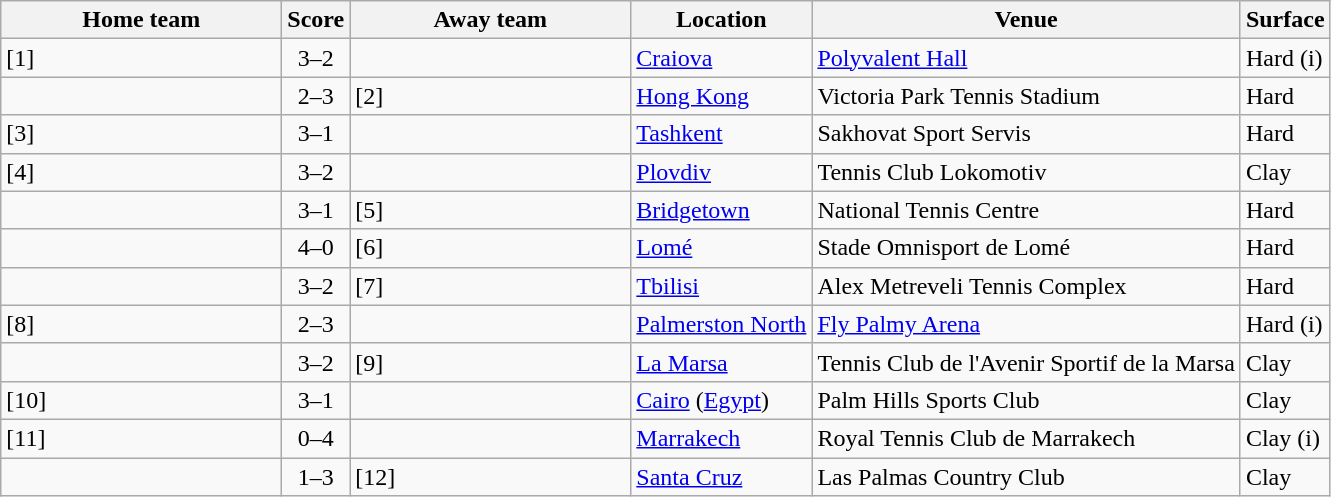<table class="wikitable nowrap">
<tr>
<th width=180>Home team</th>
<th>Score</th>
<th width=180>Away team</th>
<th>Location</th>
<th>Venue</th>
<th>Surface</th>
</tr>
<tr>
<td><strong></strong> [1]</td>
<td align=center>3–2</td>
<td></td>
<td><a href='#'>Craiova</a></td>
<td><a href='#'>Polyvalent Hall</a></td>
<td>Hard (i)</td>
</tr>
<tr>
<td></td>
<td align=center>2–3</td>
<td><strong></strong> [2]</td>
<td><a href='#'>Hong Kong</a></td>
<td>Victoria Park Tennis Stadium</td>
<td>Hard</td>
</tr>
<tr>
<td><strong></strong> [3]</td>
<td align=center>3–1</td>
<td></td>
<td><a href='#'>Tashkent</a></td>
<td>Sakhovat Sport Servis</td>
<td>Hard</td>
</tr>
<tr>
<td><strong></strong> [4]</td>
<td align=center>3–2</td>
<td></td>
<td><a href='#'>Plovdiv</a></td>
<td>Tennis Club Lokomotiv</td>
<td>Clay</td>
</tr>
<tr>
<td><strong></strong></td>
<td align=center>3–1</td>
<td> [5]</td>
<td><a href='#'>Bridgetown</a></td>
<td>National Tennis Centre</td>
<td>Hard</td>
</tr>
<tr>
<td><strong></strong></td>
<td align=center>4–0</td>
<td> [6]</td>
<td><a href='#'>Lomé</a></td>
<td>Stade Omnisport de Lomé</td>
<td>Hard</td>
</tr>
<tr>
<td><strong></strong></td>
<td align=center>3–2</td>
<td> [7]</td>
<td><a href='#'>Tbilisi</a></td>
<td>Alex Metreveli Tennis Complex</td>
<td>Hard</td>
</tr>
<tr>
<td> [8]</td>
<td align=center>2–3</td>
<td><strong></strong></td>
<td><a href='#'>Palmerston North</a></td>
<td><a href='#'>Fly Palmy Arena</a></td>
<td>Hard (i)</td>
</tr>
<tr>
<td><strong></strong></td>
<td align=center>3–2</td>
<td> [9]</td>
<td><a href='#'>La Marsa</a></td>
<td>Tennis Club de l'Avenir Sportif de la Marsa</td>
<td>Clay</td>
</tr>
<tr>
<td><strong></strong> [10]</td>
<td align=center>3–1</td>
<td></td>
<td><a href='#'>Cairo</a> (<a href='#'>Egypt</a>)</td>
<td>Palm Hills Sports Club</td>
<td>Clay</td>
</tr>
<tr>
<td> [11]</td>
<td align=center>0–4</td>
<td><strong></strong></td>
<td><a href='#'>Marrakech</a></td>
<td>Royal Tennis Club de Marrakech</td>
<td>Clay (i)</td>
</tr>
<tr>
<td></td>
<td align=center>1–3</td>
<td><strong></strong> [12]</td>
<td><a href='#'>Santa Cruz</a></td>
<td>Las Palmas Country Club</td>
<td>Clay</td>
</tr>
</table>
